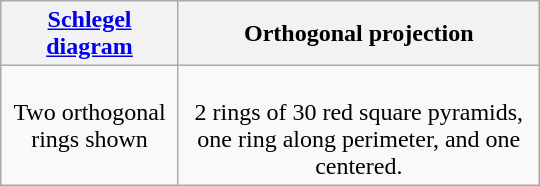<table class=wikitable width=360>
<tr>
<th><a href='#'>Schlegel diagram</a></th>
<th>Orthogonal projection</th>
</tr>
<tr align=center valign=top>
<td><br>Two orthogonal rings shown</td>
<td><br>2 rings of 30 red square pyramids, one ring along perimeter, and one centered.</td>
</tr>
</table>
